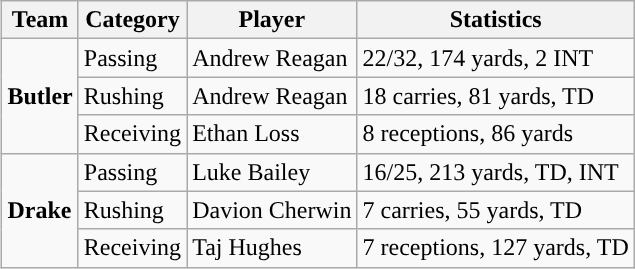<table class="wikitable" style="float: right;">
<tr>
<th>Team</th>
<th>Category</th>
<th>Player</th>
<th>Statistics</th>
</tr>
<tr>
<td rowspan=3><strong>Butler</strong></td>
<td>Passing</td>
<td>Andrew Reagan</td>
<td>22/32, 174 yards, 2 INT</td>
</tr>
<tr>
<td>Rushing</td>
<td>Andrew Reagan</td>
<td>18 carries, 81 yards, TD</td>
</tr>
<tr>
<td>Receiving</td>
<td>Ethan Loss</td>
<td>8 receptions, 86 yards</td>
</tr>
<tr>
<td rowspan=3><strong>Drake</strong></td>
<td>Passing</td>
<td>Luke Bailey</td>
<td>16/25, 213 yards, TD, INT</td>
</tr>
<tr>
<td>Rushing</td>
<td>Davion Cherwin</td>
<td>7 carries, 55 yards, TD</td>
</tr>
<tr>
<td>Receiving</td>
<td>Taj Hughes</td>
<td>7 receptions, 127 yards, TD</td>
</tr>
</table>
